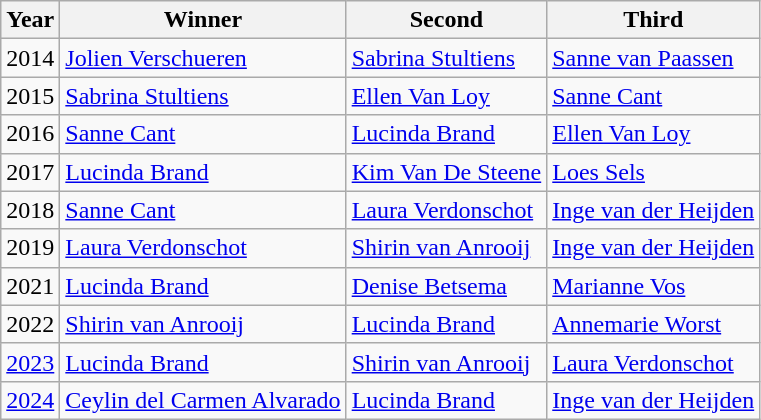<table class="wikitable">
<tr>
<th>Year</th>
<th>Winner</th>
<th>Second</th>
<th>Third</th>
</tr>
<tr>
<td>2014</td>
<td> <a href='#'>Jolien Verschueren</a></td>
<td> <a href='#'>Sabrina Stultiens</a></td>
<td> <a href='#'>Sanne van Paassen</a></td>
</tr>
<tr>
<td>2015</td>
<td> <a href='#'>Sabrina Stultiens</a></td>
<td> <a href='#'>Ellen Van Loy</a></td>
<td> <a href='#'>Sanne Cant</a></td>
</tr>
<tr>
<td>2016</td>
<td> <a href='#'>Sanne Cant</a></td>
<td> <a href='#'>Lucinda Brand</a></td>
<td> <a href='#'>Ellen Van Loy</a></td>
</tr>
<tr>
<td>2017</td>
<td> <a href='#'>Lucinda Brand</a></td>
<td> <a href='#'>Kim Van De Steene</a></td>
<td> <a href='#'>Loes Sels</a></td>
</tr>
<tr>
<td>2018</td>
<td> <a href='#'>Sanne Cant</a></td>
<td> <a href='#'>Laura Verdonschot</a></td>
<td> <a href='#'>Inge van der Heijden</a></td>
</tr>
<tr>
<td>2019</td>
<td> <a href='#'>Laura Verdonschot</a></td>
<td> <a href='#'>Shirin van Anrooij</a></td>
<td> <a href='#'>Inge van der Heijden</a></td>
</tr>
<tr>
<td>2021</td>
<td> <a href='#'>Lucinda Brand</a></td>
<td> <a href='#'>Denise Betsema</a></td>
<td> <a href='#'>Marianne Vos</a></td>
</tr>
<tr>
<td>2022</td>
<td> <a href='#'>Shirin van Anrooij</a></td>
<td> <a href='#'>Lucinda Brand</a></td>
<td> <a href='#'>Annemarie Worst</a></td>
</tr>
<tr>
<td><a href='#'>2023</a></td>
<td> <a href='#'>Lucinda Brand</a></td>
<td> <a href='#'>Shirin van Anrooij</a></td>
<td> <a href='#'>Laura Verdonschot</a></td>
</tr>
<tr>
<td><a href='#'>2024</a></td>
<td> <a href='#'>Ceylin del Carmen Alvarado</a></td>
<td> <a href='#'>Lucinda Brand</a></td>
<td> <a href='#'>Inge van der Heijden</a></td>
</tr>
</table>
